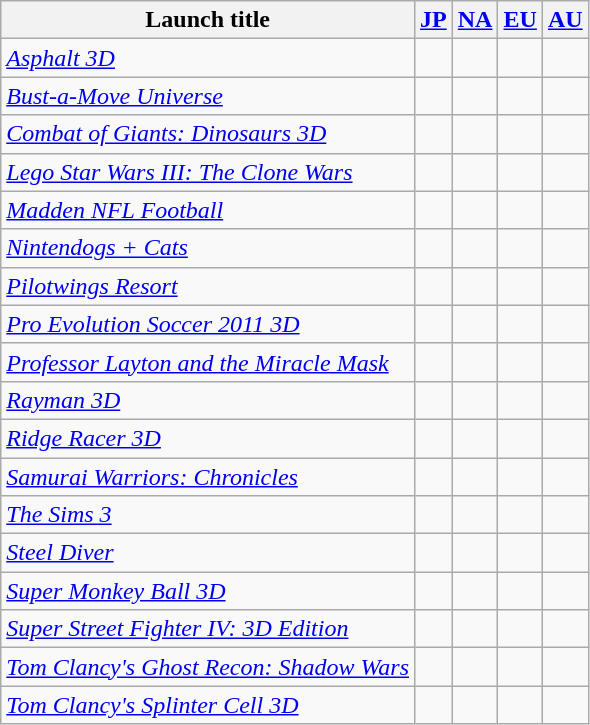<table class="wikitable collapsible collapsed sortable">
<tr>
<th scope="col">Launch title</th>
<th scope="col"><a href='#'>JP</a></th>
<th scope="col"><a href='#'>NA</a></th>
<th scope="col"><a href='#'>EU</a></th>
<th scope="col"><a href='#'>AU</a></th>
</tr>
<tr>
<td><em><a href='#'>Asphalt 3D</a></em></td>
<td></td>
<td></td>
<td></td>
<td></td>
</tr>
<tr>
<td><em><a href='#'>Bust-a-Move Universe</a></em></td>
<td></td>
<td></td>
<td></td>
<td></td>
</tr>
<tr>
<td><em><a href='#'>Combat of Giants: Dinosaurs 3D</a></em></td>
<td></td>
<td></td>
<td></td>
<td></td>
</tr>
<tr>
<td><em><a href='#'>Lego Star Wars III: The Clone Wars</a></em></td>
<td></td>
<td></td>
<td></td>
<td></td>
</tr>
<tr>
<td><em><a href='#'>Madden NFL Football</a></em></td>
<td></td>
<td></td>
<td></td>
<td></td>
</tr>
<tr>
<td><em><a href='#'>Nintendogs + Cats</a></em></td>
<td></td>
<td></td>
<td></td>
<td></td>
</tr>
<tr>
<td><em><a href='#'>Pilotwings Resort</a></em></td>
<td></td>
<td></td>
<td></td>
<td></td>
</tr>
<tr>
<td><em><a href='#'>Pro Evolution Soccer 2011 3D</a></em></td>
<td></td>
<td></td>
<td></td>
<td></td>
</tr>
<tr>
<td><em><a href='#'>Professor Layton and the Miracle Mask</a></em></td>
<td></td>
<td></td>
<td></td>
<td></td>
</tr>
<tr>
<td><em><a href='#'>Rayman 3D</a></em></td>
<td></td>
<td></td>
<td></td>
<td></td>
</tr>
<tr>
<td><em><a href='#'>Ridge Racer 3D</a></em></td>
<td></td>
<td></td>
<td></td>
<td></td>
</tr>
<tr>
<td><em><a href='#'>Samurai Warriors: Chronicles</a></em></td>
<td></td>
<td></td>
<td></td>
<td></td>
</tr>
<tr>
<td><em><a href='#'>The Sims 3</a></em></td>
<td></td>
<td></td>
<td></td>
<td></td>
</tr>
<tr>
<td><em><a href='#'>Steel Diver</a></em></td>
<td></td>
<td></td>
<td></td>
<td></td>
</tr>
<tr>
<td><em><a href='#'>Super Monkey Ball 3D</a></em></td>
<td></td>
<td></td>
<td></td>
<td></td>
</tr>
<tr>
<td><em><a href='#'>Super Street Fighter IV: 3D Edition</a></em></td>
<td></td>
<td></td>
<td></td>
<td></td>
</tr>
<tr>
<td><em><a href='#'>Tom Clancy's Ghost Recon: Shadow Wars</a></em></td>
<td></td>
<td></td>
<td></td>
<td></td>
</tr>
<tr>
<td><em><a href='#'>Tom Clancy's Splinter Cell 3D</a></em></td>
<td></td>
<td></td>
<td></td>
<td></td>
</tr>
</table>
